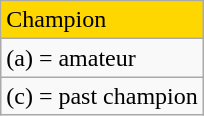<table class="wikitable">
<tr style="background:gold">
<td>Champion</td>
</tr>
<tr>
<td>(a) = amateur</td>
</tr>
<tr>
<td>(c) = past champion</td>
</tr>
</table>
